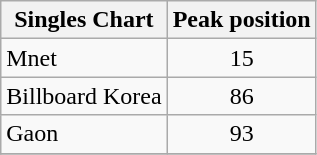<table class="wikitable sortable">
<tr>
<th>Singles Chart</th>
<th>Peak position</th>
</tr>
<tr>
<td>Mnet</td>
<td align="center">15</td>
</tr>
<tr>
<td>Billboard Korea</td>
<td align="center">86</td>
</tr>
<tr>
<td>Gaon</td>
<td align="center">93</td>
</tr>
<tr>
</tr>
</table>
